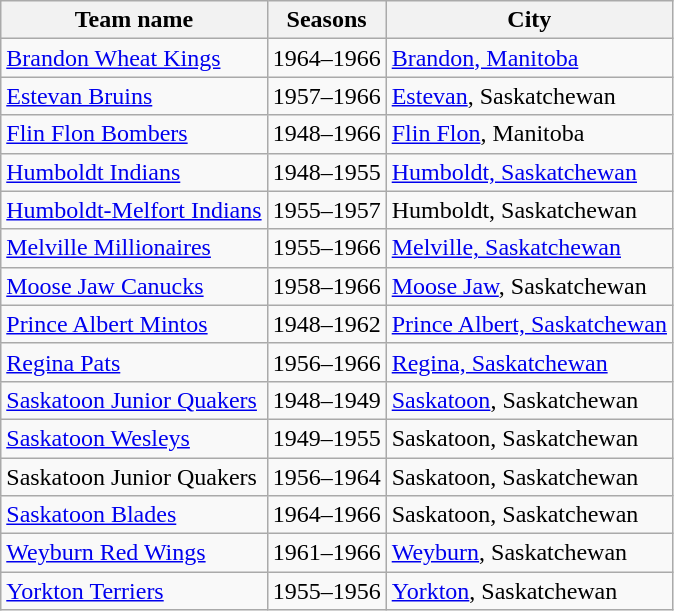<table class="wikitable">
<tr>
<th>Team name</th>
<th>Seasons</th>
<th>City</th>
</tr>
<tr>
<td><a href='#'>Brandon Wheat Kings</a></td>
<td>1964–1966</td>
<td><a href='#'>Brandon, Manitoba</a></td>
</tr>
<tr>
<td><a href='#'>Estevan Bruins</a></td>
<td>1957–1966</td>
<td><a href='#'>Estevan</a>, Saskatchewan</td>
</tr>
<tr>
<td><a href='#'>Flin Flon Bombers</a></td>
<td>1948–1966</td>
<td><a href='#'>Flin Flon</a>, Manitoba</td>
</tr>
<tr>
<td><a href='#'>Humboldt Indians</a></td>
<td>1948–1955</td>
<td><a href='#'>Humboldt, Saskatchewan</a></td>
</tr>
<tr>
<td><a href='#'>Humboldt-Melfort Indians</a></td>
<td>1955–1957</td>
<td>Humboldt, Saskatchewan</td>
</tr>
<tr>
<td><a href='#'>Melville Millionaires</a></td>
<td>1955–1966</td>
<td><a href='#'>Melville, Saskatchewan</a></td>
</tr>
<tr>
<td><a href='#'>Moose Jaw Canucks</a></td>
<td>1958–1966</td>
<td><a href='#'>Moose Jaw</a>, Saskatchewan</td>
</tr>
<tr>
<td><a href='#'>Prince Albert Mintos</a></td>
<td>1948–1962</td>
<td><a href='#'>Prince Albert, Saskatchewan</a></td>
</tr>
<tr>
<td><a href='#'>Regina Pats</a></td>
<td>1956–1966</td>
<td><a href='#'>Regina, Saskatchewan</a></td>
</tr>
<tr>
<td><a href='#'>Saskatoon Junior Quakers</a></td>
<td>1948–1949</td>
<td><a href='#'>Saskatoon</a>, Saskatchewan</td>
</tr>
<tr>
<td><a href='#'>Saskatoon Wesleys</a></td>
<td>1949–1955</td>
<td>Saskatoon, Saskatchewan</td>
</tr>
<tr>
<td>Saskatoon Junior Quakers</td>
<td>1956–1964</td>
<td>Saskatoon, Saskatchewan</td>
</tr>
<tr>
<td><a href='#'>Saskatoon Blades</a></td>
<td>1964–1966</td>
<td>Saskatoon, Saskatchewan</td>
</tr>
<tr>
<td><a href='#'>Weyburn Red Wings</a></td>
<td>1961–1966</td>
<td><a href='#'>Weyburn</a>, Saskatchewan</td>
</tr>
<tr>
<td><a href='#'>Yorkton Terriers</a></td>
<td>1955–1956</td>
<td><a href='#'>Yorkton</a>, Saskatchewan</td>
</tr>
</table>
